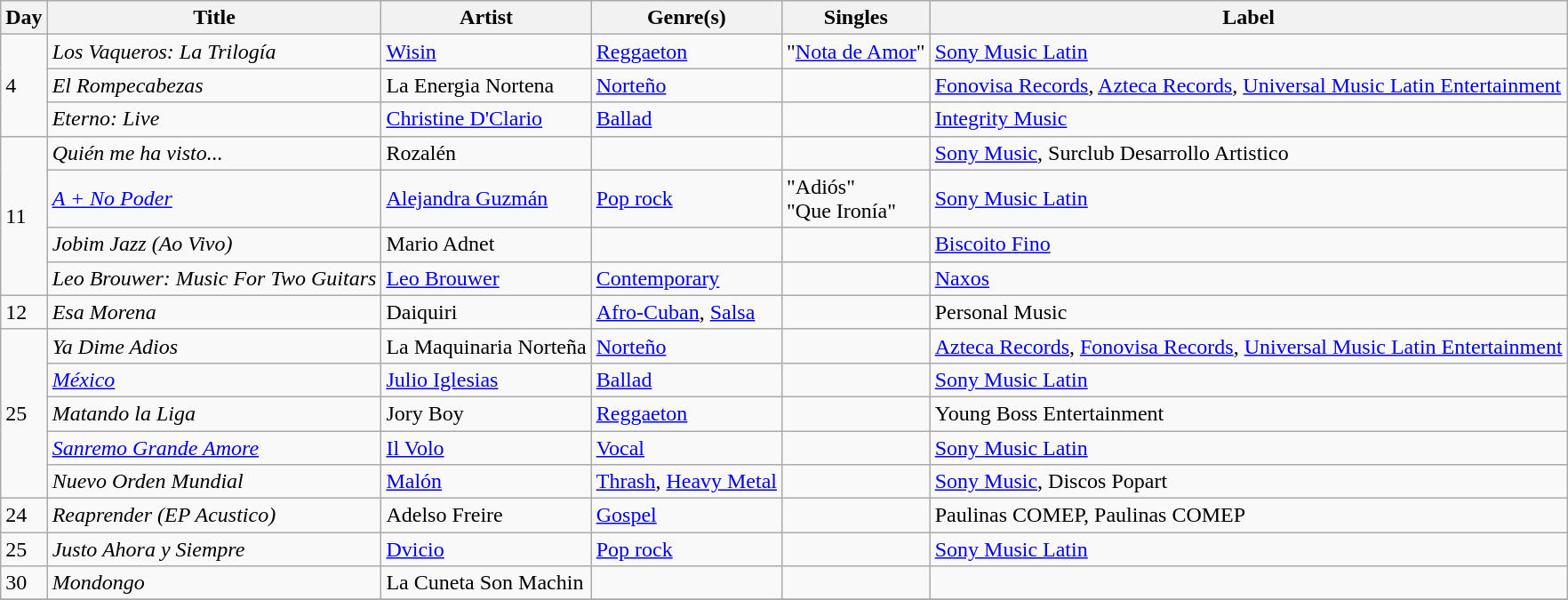<table class="wikitable sortable" style="text-align: left;">
<tr>
<th>Day</th>
<th>Title</th>
<th>Artist</th>
<th>Genre(s)</th>
<th>Singles</th>
<th>Label</th>
</tr>
<tr>
<td rowspan="3">4</td>
<td><em>Los Vaqueros: La Trilogía</em></td>
<td><a href='#'>Wisin</a></td>
<td><a href='#'>Reggaeton</a></td>
<td>"<a href='#'>Nota de Amor</a>"</td>
<td><a href='#'>Sony Music Latin</a></td>
</tr>
<tr>
<td><em>El Rompecabezas</em></td>
<td>La Energia Nortena</td>
<td><a href='#'>Norteño</a></td>
<td></td>
<td><a href='#'>Fonovisa Records</a>, <a href='#'>Azteca Records</a>, <a href='#'>Universal Music Latin Entertainment</a></td>
</tr>
<tr>
<td><em>Eterno: Live</em></td>
<td><a href='#'>Christine D'Clario</a></td>
<td><a href='#'>Ballad</a></td>
<td></td>
<td><a href='#'>Integrity Music</a></td>
</tr>
<tr>
<td rowspan="4">11</td>
<td><em>Quién me ha visto...</em></td>
<td>Rozalén</td>
<td></td>
<td></td>
<td><a href='#'>Sony Music</a>, Surclub Desarrollo Artistico</td>
</tr>
<tr>
<td><em><a href='#'>A + No Poder</a></em></td>
<td><a href='#'>Alejandra Guzmán</a></td>
<td><a href='#'>Pop rock</a></td>
<td>"Adiós"<br>"Que Ironía"</td>
<td><a href='#'>Sony Music Latin</a></td>
</tr>
<tr>
<td><em>Jobim Jazz (Ao Vivo)</em></td>
<td>Mario Adnet</td>
<td></td>
<td></td>
<td><a href='#'>Biscoito Fino</a></td>
</tr>
<tr>
<td><em>Leo Brouwer: Music For Two Guitars</em></td>
<td><a href='#'>Leo Brouwer</a></td>
<td><a href='#'>Contemporary</a></td>
<td></td>
<td><a href='#'>Naxos</a></td>
</tr>
<tr>
<td>12</td>
<td><em>Esa Morena</em></td>
<td>Daiquiri</td>
<td><a href='#'>Afro-Cuban</a>, <a href='#'>Salsa</a></td>
<td></td>
<td>Personal Music</td>
</tr>
<tr>
<td rowspan="5">25</td>
<td><em>Ya Dime Adios</em></td>
<td>La Maquinaria Norteña</td>
<td><a href='#'>Norteño</a></td>
<td></td>
<td><a href='#'>Azteca Records</a>, <a href='#'>Fonovisa Records</a>, <a href='#'>Universal Music Latin Entertainment</a></td>
</tr>
<tr>
<td><em><a href='#'>México</a></em></td>
<td><a href='#'>Julio Iglesias</a></td>
<td><a href='#'>Ballad</a></td>
<td></td>
<td><a href='#'>Sony Music Latin</a></td>
</tr>
<tr>
<td><em>Matando la Liga</em></td>
<td>Jory Boy</td>
<td><a href='#'>Reggaeton</a></td>
<td></td>
<td>Young Boss Entertainment</td>
</tr>
<tr>
<td><em><a href='#'>Sanremo Grande Amore</a></em></td>
<td><a href='#'>Il Volo</a></td>
<td><a href='#'>Vocal</a></td>
<td></td>
<td><a href='#'>Sony Music Latin</a></td>
</tr>
<tr>
<td><em>Nuevo Orden Mundial</em></td>
<td><a href='#'>Malón</a></td>
<td><a href='#'>Thrash</a>, <a href='#'>Heavy Metal</a></td>
<td></td>
<td><a href='#'>Sony Music</a>, Discos Popart</td>
</tr>
<tr>
<td>24</td>
<td><em>Reaprender (EP Acustico)</em></td>
<td>Adelso Freire</td>
<td><a href='#'>Gospel</a></td>
<td></td>
<td>Paulinas COMEP, Paulinas COMEP</td>
</tr>
<tr>
<td>25</td>
<td><em>Justo Ahora y Siempre</em></td>
<td><a href='#'>Dvicio</a></td>
<td><a href='#'>Pop rock</a></td>
<td></td>
<td><a href='#'>Sony Music Latin</a></td>
</tr>
<tr>
<td>30</td>
<td><em>Mondongo</em></td>
<td>La Cuneta Son Machin</td>
<td></td>
<td></td>
<td></td>
</tr>
<tr>
</tr>
</table>
